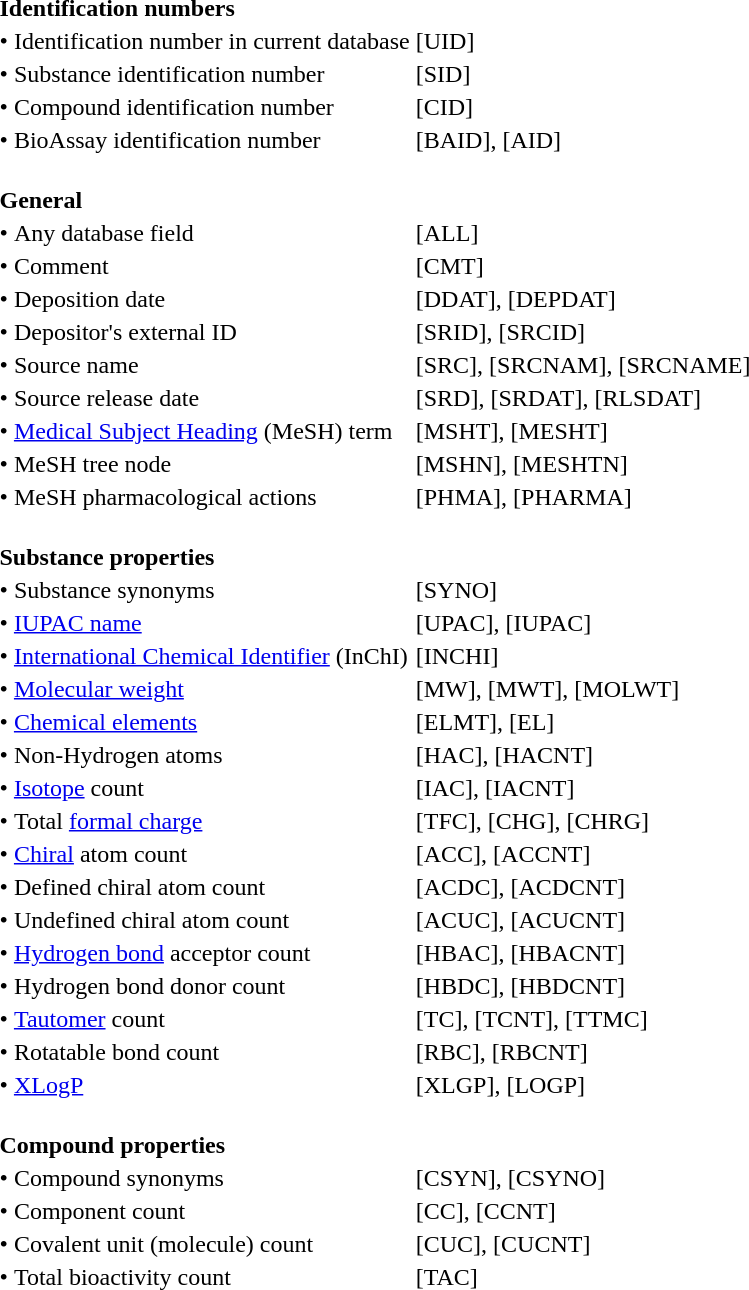<table>
<tr>
<td colspan="3"><br> <strong>Identification numbers</strong></td>
</tr>
<tr>
<td>•</td>
<td>Identification number in current database</td>
<td>[UID]</td>
</tr>
<tr>
<td>•</td>
<td>Substance identification number</td>
<td>[SID]</td>
</tr>
<tr>
<td>•</td>
<td>Compound identification number</td>
<td>[CID]</td>
</tr>
<tr>
<td>•</td>
<td>BioAssay identification number</td>
<td>[BAID], [AID]</td>
</tr>
<tr>
<td colspan="3"><br> <strong>General</strong></td>
</tr>
<tr>
<td>•</td>
<td>Any database field</td>
<td>[ALL]</td>
</tr>
<tr>
<td>•</td>
<td>Comment</td>
<td>[CMT]</td>
</tr>
<tr>
<td>•</td>
<td>Deposition date</td>
<td>[DDAT], [DEPDAT]</td>
</tr>
<tr>
<td>•</td>
<td>Depositor's external ID</td>
<td>[SRID], [SRCID]</td>
</tr>
<tr>
<td>•</td>
<td>Source name</td>
<td>[SRC], [SRCNAM], [SRCNAME]</td>
</tr>
<tr>
<td>•</td>
<td>Source release date</td>
<td>[SRD], [SRDAT], [RLSDAT]</td>
</tr>
<tr>
<td>•</td>
<td><a href='#'>Medical Subject Heading</a> (MeSH) term</td>
<td>[MSHT], [MESHT]</td>
</tr>
<tr>
<td>•</td>
<td>MeSH tree node</td>
<td>[MSHN], [MESHTN]</td>
</tr>
<tr>
<td>•</td>
<td>MeSH pharmacological actions</td>
<td>[PHMA], [PHARMA]</td>
</tr>
<tr>
<td colspan="3"><br> <strong>Substance properties</strong></td>
</tr>
<tr>
<td>•</td>
<td>Substance synonyms</td>
<td>[SYNO]</td>
</tr>
<tr>
<td>•</td>
<td><a href='#'>IUPAC name</a></td>
<td>[UPAC], [IUPAC]</td>
</tr>
<tr>
<td>•</td>
<td><a href='#'>International Chemical Identifier</a> (InChI)</td>
<td>[INCHI]</td>
</tr>
<tr>
<td>•</td>
<td><a href='#'>Molecular weight</a></td>
<td>[MW], [MWT], [MOLWT]</td>
</tr>
<tr>
<td>•</td>
<td><a href='#'>Chemical elements</a></td>
<td>[ELMT], [EL]</td>
</tr>
<tr>
<td>•</td>
<td>Non-Hydrogen atoms</td>
<td>[HAC], [HACNT]</td>
</tr>
<tr>
<td>•</td>
<td><a href='#'>Isotope</a> count</td>
<td>[IAC], [IACNT]</td>
</tr>
<tr>
<td>•</td>
<td>Total <a href='#'>formal charge</a></td>
<td>[TFC], [CHG], [CHRG]</td>
</tr>
<tr>
<td>•</td>
<td><a href='#'>Chiral</a> atom count</td>
<td>[ACC], [ACCNT]</td>
</tr>
<tr>
<td>•</td>
<td>Defined chiral atom count</td>
<td>[ACDC], [ACDCNT]</td>
</tr>
<tr>
<td>•</td>
<td>Undefined chiral atom count</td>
<td>[ACUC], [ACUCNT]</td>
</tr>
<tr>
<td>•</td>
<td><a href='#'>Hydrogen bond</a> acceptor count</td>
<td>[HBAC], [HBACNT]</td>
</tr>
<tr>
<td>•</td>
<td>Hydrogen bond donor count</td>
<td>[HBDC], [HBDCNT]</td>
</tr>
<tr>
<td>•</td>
<td><a href='#'>Tautomer</a> count</td>
<td>[TC], [TCNT], [TTMC]</td>
</tr>
<tr>
<td>•</td>
<td>Rotatable bond count</td>
<td>[RBC], [RBCNT]</td>
</tr>
<tr>
<td>•</td>
<td><a href='#'>XLogP</a></td>
<td>[XLGP], [LOGP]</td>
</tr>
<tr>
<td colspan="3"><br> <strong>Compound properties</strong></td>
</tr>
<tr>
<td>•</td>
<td>Compound synonyms</td>
<td>[CSYN], [CSYNO]</td>
</tr>
<tr>
<td>•</td>
<td>Component count</td>
<td>[CC], [CCNT]</td>
</tr>
<tr>
<td>•</td>
<td>Covalent unit (molecule) count</td>
<td>[CUC], [CUCNT]</td>
</tr>
<tr>
<td>•</td>
<td>Total bioactivity count</td>
<td>[TAC]</td>
</tr>
<tr>
</tr>
</table>
